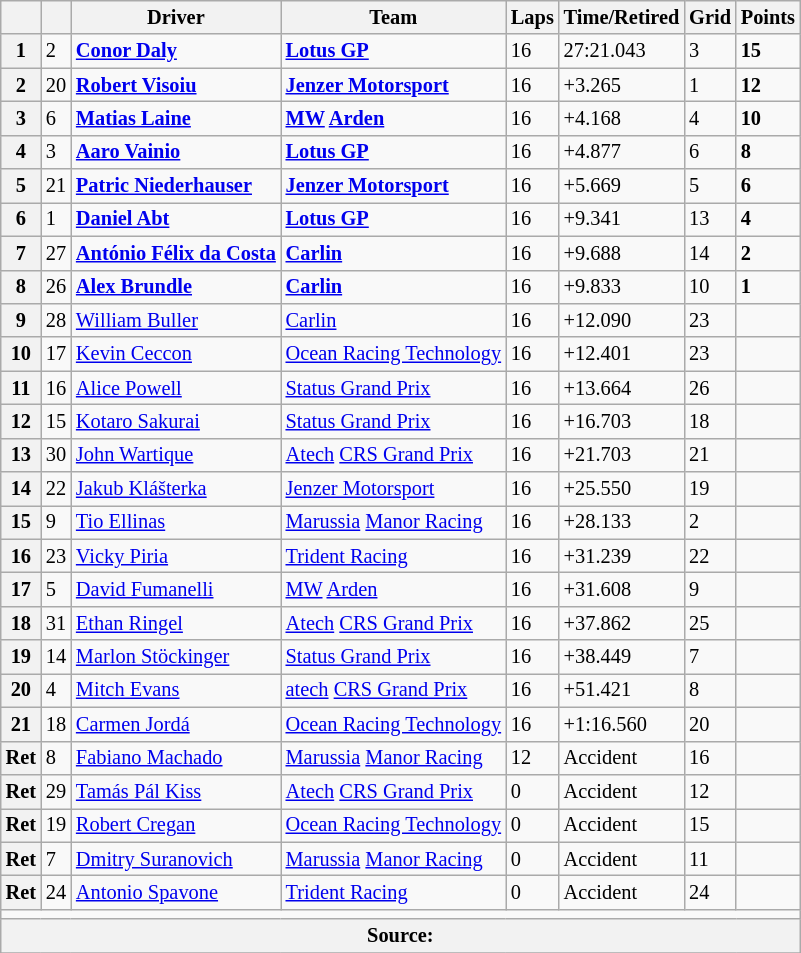<table class="wikitable" style="font-size:85%">
<tr>
<th></th>
<th></th>
<th>Driver</th>
<th>Team</th>
<th>Laps</th>
<th>Time/Retired</th>
<th>Grid</th>
<th>Points</th>
</tr>
<tr>
<th>1</th>
<td>2</td>
<td> <strong><a href='#'>Conor Daly</a></strong></td>
<td><strong><a href='#'>Lotus GP</a></strong></td>
<td>16</td>
<td>27:21.043</td>
<td>3</td>
<td><strong>15</strong></td>
</tr>
<tr>
<th>2</th>
<td>20</td>
<td> <strong><a href='#'>Robert Visoiu</a></strong></td>
<td><strong><a href='#'>Jenzer Motorsport</a></strong></td>
<td>16</td>
<td>+3.265</td>
<td>1</td>
<td><strong>12</strong></td>
</tr>
<tr>
<th>3</th>
<td>6</td>
<td> <strong><a href='#'>Matias Laine</a></strong></td>
<td><strong><a href='#'>MW</a> <a href='#'>Arden</a></strong></td>
<td>16</td>
<td>+4.168</td>
<td>4</td>
<td><strong>10</strong></td>
</tr>
<tr>
<th>4</th>
<td>3</td>
<td> <strong><a href='#'>Aaro Vainio</a></strong></td>
<td><strong><a href='#'>Lotus GP</a></strong></td>
<td>16</td>
<td>+4.877</td>
<td>6</td>
<td><strong>8</strong></td>
</tr>
<tr>
<th>5</th>
<td>21</td>
<td> <strong><a href='#'>Patric Niederhauser</a></strong></td>
<td><strong><a href='#'>Jenzer Motorsport</a></strong></td>
<td>16</td>
<td>+5.669</td>
<td>5</td>
<td><strong>6</strong></td>
</tr>
<tr>
<th>6</th>
<td>1</td>
<td> <strong><a href='#'>Daniel Abt</a></strong></td>
<td><strong><a href='#'>Lotus GP</a></strong></td>
<td>16</td>
<td>+9.341</td>
<td>13</td>
<td><strong>4</strong></td>
</tr>
<tr>
<th>7</th>
<td>27</td>
<td> <strong><a href='#'>António Félix da Costa</a></strong></td>
<td><strong><a href='#'>Carlin</a></strong></td>
<td>16</td>
<td>+9.688</td>
<td>14</td>
<td><strong>2</strong></td>
</tr>
<tr>
<th>8</th>
<td>26</td>
<td> <strong><a href='#'>Alex Brundle</a></strong></td>
<td><strong><a href='#'>Carlin</a></strong></td>
<td>16</td>
<td>+9.833</td>
<td>10</td>
<td><strong>1</strong></td>
</tr>
<tr>
<th>9</th>
<td>28</td>
<td> <a href='#'>William Buller</a></td>
<td><a href='#'>Carlin</a></td>
<td>16</td>
<td>+12.090</td>
<td>23</td>
<td></td>
</tr>
<tr>
<th>10</th>
<td>17</td>
<td> <a href='#'>Kevin Ceccon</a></td>
<td><a href='#'>Ocean Racing Technology</a></td>
<td>16</td>
<td>+12.401</td>
<td>23</td>
<td><strong></strong></td>
</tr>
<tr>
<th>11</th>
<td>16</td>
<td> <a href='#'>Alice Powell</a></td>
<td><a href='#'>Status Grand Prix</a></td>
<td>16</td>
<td>+13.664</td>
<td>26</td>
<td></td>
</tr>
<tr>
<th>12</th>
<td>15</td>
<td> <a href='#'>Kotaro Sakurai</a></td>
<td><a href='#'>Status Grand Prix</a></td>
<td>16</td>
<td>+16.703</td>
<td>18</td>
<td></td>
</tr>
<tr>
<th>13</th>
<td>30</td>
<td> <a href='#'>John Wartique</a></td>
<td><a href='#'>Atech</a> <a href='#'>CRS Grand Prix</a></td>
<td>16</td>
<td>+21.703</td>
<td>21</td>
<td></td>
</tr>
<tr>
<th>14</th>
<td>22</td>
<td> <a href='#'>Jakub Klášterka</a></td>
<td><a href='#'>Jenzer Motorsport</a></td>
<td>16</td>
<td>+25.550</td>
<td>19</td>
<td></td>
</tr>
<tr>
<th>15</th>
<td>9</td>
<td> <a href='#'>Tio Ellinas</a></td>
<td><a href='#'>Marussia</a> <a href='#'>Manor Racing</a></td>
<td>16</td>
<td>+28.133</td>
<td>2</td>
<td></td>
</tr>
<tr>
<th>16</th>
<td>23</td>
<td> <a href='#'>Vicky Piria</a></td>
<td><a href='#'>Trident Racing</a></td>
<td>16</td>
<td>+31.239</td>
<td>22</td>
<td></td>
</tr>
<tr>
<th>17</th>
<td>5</td>
<td> <a href='#'>David Fumanelli</a></td>
<td><a href='#'>MW</a> <a href='#'>Arden</a></td>
<td>16</td>
<td>+31.608</td>
<td>9</td>
<td></td>
</tr>
<tr>
<th>18</th>
<td>31</td>
<td> <a href='#'>Ethan Ringel</a></td>
<td><a href='#'>Atech</a> <a href='#'>CRS Grand Prix</a></td>
<td>16</td>
<td>+37.862</td>
<td>25</td>
<td></td>
</tr>
<tr>
<th>19</th>
<td>14</td>
<td> <a href='#'>Marlon Stöckinger</a></td>
<td><a href='#'>Status Grand Prix</a></td>
<td>16</td>
<td>+38.449</td>
<td>7</td>
<td></td>
</tr>
<tr>
<th>20</th>
<td>4</td>
<td> <a href='#'>Mitch Evans</a></td>
<td><a href='#'>atech</a> <a href='#'>CRS Grand Prix</a></td>
<td>16</td>
<td>+51.421</td>
<td>8</td>
<td></td>
</tr>
<tr>
<th>21</th>
<td>18</td>
<td> <a href='#'>Carmen Jordá</a></td>
<td><a href='#'>Ocean Racing Technology</a></td>
<td>16</td>
<td>+1:16.560</td>
<td>20</td>
<td></td>
</tr>
<tr>
<th>Ret</th>
<td>8</td>
<td> <a href='#'>Fabiano Machado</a></td>
<td><a href='#'>Marussia</a> <a href='#'>Manor Racing</a></td>
<td>12</td>
<td>Accident</td>
<td>16</td>
<td></td>
</tr>
<tr>
<th>Ret</th>
<td>29</td>
<td> <a href='#'>Tamás Pál Kiss</a></td>
<td><a href='#'>Atech</a> <a href='#'>CRS Grand Prix</a></td>
<td>0</td>
<td>Accident</td>
<td>12</td>
<td></td>
</tr>
<tr>
<th>Ret</th>
<td>19</td>
<td> <a href='#'>Robert Cregan</a></td>
<td><a href='#'>Ocean Racing Technology</a></td>
<td>0</td>
<td>Accident</td>
<td>15</td>
<td></td>
</tr>
<tr>
<th>Ret</th>
<td>7</td>
<td> <a href='#'>Dmitry Suranovich</a></td>
<td><a href='#'>Marussia</a> <a href='#'>Manor Racing</a></td>
<td>0</td>
<td>Accident</td>
<td>11</td>
<td></td>
</tr>
<tr>
<th>Ret</th>
<td>24</td>
<td> <a href='#'>Antonio Spavone</a></td>
<td><a href='#'>Trident Racing</a></td>
<td>0</td>
<td>Accident</td>
<td>24</td>
<td></td>
</tr>
<tr>
<td colspan=8></td>
</tr>
<tr>
<th colspan=8>Source:</th>
</tr>
<tr>
</tr>
</table>
